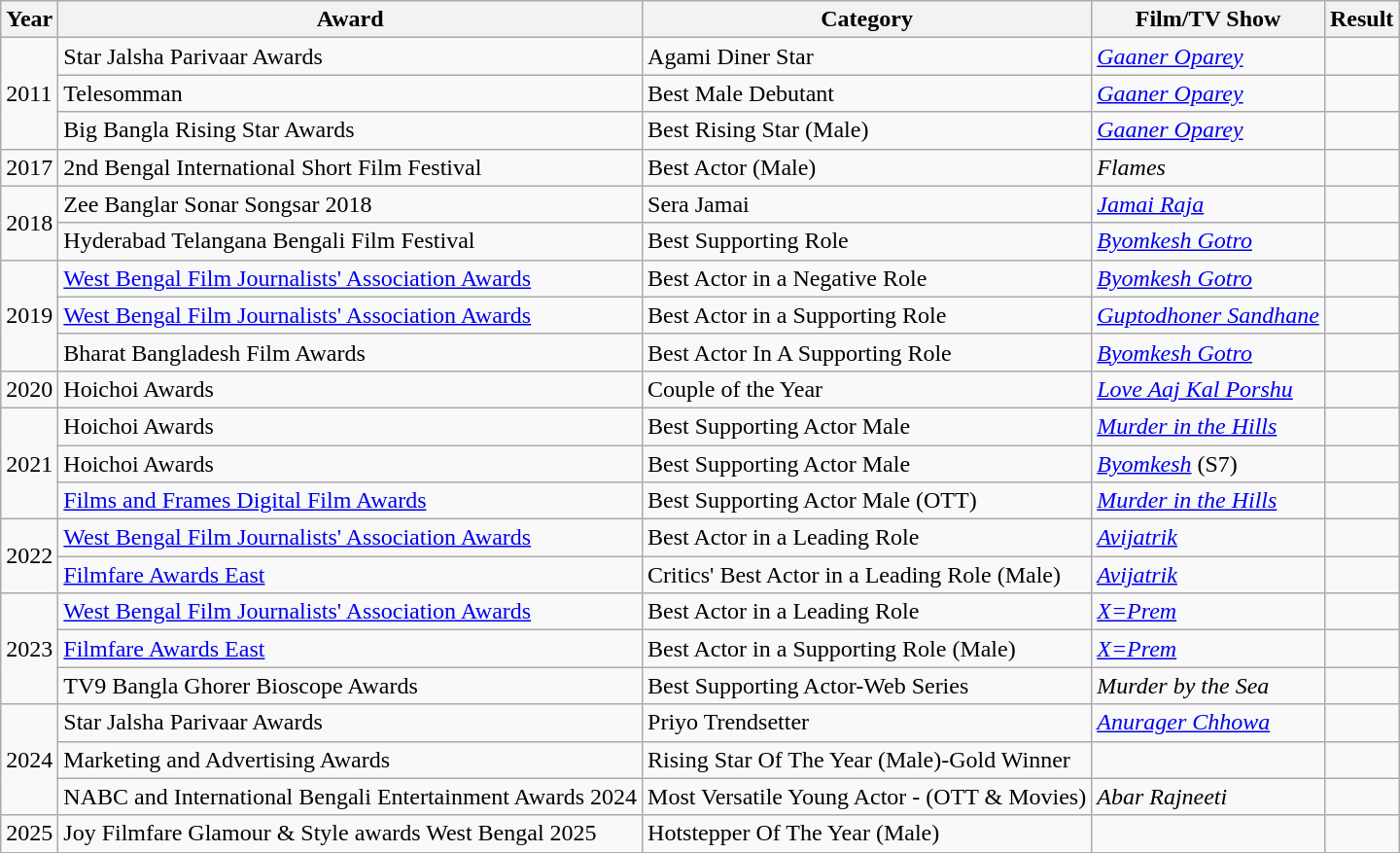<table class="wikitable sortable">
<tr>
<th>Year</th>
<th>Award</th>
<th>Category</th>
<th>Film/TV Show</th>
<th>Result</th>
</tr>
<tr>
<td rowspan="3">2011</td>
<td>Star Jalsha Parivaar Awards</td>
<td>Agami Diner Star</td>
<td><em><a href='#'>Gaaner Oparey</a></em></td>
<td></td>
</tr>
<tr>
<td>Telesomman</td>
<td>Best Male Debutant</td>
<td><em><a href='#'>Gaaner Oparey</a></em></td>
<td></td>
</tr>
<tr>
<td>Big Bangla Rising Star Awards</td>
<td>Best Rising Star (Male)</td>
<td><em><a href='#'>Gaaner Oparey</a></em></td>
<td></td>
</tr>
<tr>
<td rowspan="1">2017</td>
<td>2nd Bengal International Short Film Festival</td>
<td>Best Actor (Male)</td>
<td><em>Flames</em></td>
<td></td>
</tr>
<tr>
<td rowspan="2">2018</td>
<td>Zee Banglar Sonar Songsar 2018</td>
<td>Sera Jamai</td>
<td><em><a href='#'>Jamai Raja</a></em></td>
<td></td>
</tr>
<tr>
<td>Hyderabad Telangana Bengali Film Festival</td>
<td>Best Supporting Role</td>
<td><em><a href='#'>Byomkesh Gotro</a></em></td>
<td></td>
</tr>
<tr>
<td rowspan="3">2019</td>
<td><a href='#'>West Bengal Film Journalists' Association Awards</a></td>
<td>Best Actor in a Negative Role</td>
<td><em><a href='#'>Byomkesh Gotro</a></em></td>
<td></td>
</tr>
<tr>
<td><a href='#'>West Bengal Film Journalists' Association Awards</a></td>
<td>Best Actor in a Supporting Role</td>
<td><em><a href='#'>Guptodhoner Sandhane</a></em></td>
<td></td>
</tr>
<tr>
<td>Bharat Bangladesh Film Awards</td>
<td>Best Actor In A Supporting Role</td>
<td><em><a href='#'>Byomkesh Gotro</a></em></td>
<td></td>
</tr>
<tr>
<td rowspan="1">2020</td>
<td>Hoichoi Awards</td>
<td>Couple of the Year</td>
<td><em><a href='#'>Love Aaj Kal Porshu</a></em></td>
<td></td>
</tr>
<tr>
<td rowspan="3">2021</td>
<td>Hoichoi Awards</td>
<td>Best Supporting Actor Male</td>
<td><em><a href='#'>Murder in the Hills</a></em></td>
<td></td>
</tr>
<tr>
<td>Hoichoi Awards</td>
<td>Best Supporting Actor Male</td>
<td><em><a href='#'>Byomkesh</a></em> (S7)</td>
<td></td>
</tr>
<tr>
<td><a href='#'>Films and Frames Digital Film Awards</a></td>
<td>Best Supporting Actor Male (OTT)</td>
<td><em><a href='#'>Murder in the Hills</a></em></td>
<td></td>
</tr>
<tr>
<td rowspan="2">2022</td>
<td><a href='#'>West Bengal Film Journalists' Association Awards</a></td>
<td>Best Actor in a Leading Role</td>
<td><em><a href='#'>Avijatrik</a></em></td>
<td></td>
</tr>
<tr>
<td><a href='#'>Filmfare Awards East</a></td>
<td>Critics' Best Actor in a Leading Role (Male)</td>
<td><em><a href='#'>Avijatrik</a></em></td>
<td></td>
</tr>
<tr>
<td rowspan="3">2023</td>
<td><a href='#'>West Bengal Film Journalists' Association Awards</a></td>
<td>Best Actor in a Leading Role</td>
<td><em><a href='#'>X=Prem</a></em></td>
<td></td>
</tr>
<tr>
<td><a href='#'>Filmfare Awards East</a></td>
<td>Best Actor in a Supporting Role (Male)</td>
<td><em><a href='#'>X=Prem</a></em></td>
<td></td>
</tr>
<tr>
<td>TV9 Bangla Ghorer Bioscope Awards</td>
<td>Best Supporting Actor-Web Series</td>
<td><em>Murder by the Sea</em></td>
<td></td>
</tr>
<tr>
<td rowspan="3">2024</td>
<td>Star Jalsha Parivaar Awards</td>
<td>Priyo Trendsetter</td>
<td><em><a href='#'>Anurager Chhowa</a></em></td>
<td></td>
</tr>
<tr>
<td>Marketing and Advertising Awards</td>
<td>Rising Star Of The Year (Male)-Gold Winner</td>
<td></td>
<td></td>
</tr>
<tr>
<td>NABC and International Bengali Entertainment Awards 2024</td>
<td>Most Versatile Young Actor - (OTT & Movies)</td>
<td><em>Abar Rajneeti</em></td>
<td></td>
</tr>
<tr>
<td rowspan="1">2025</td>
<td>Joy Filmfare Glamour & Style awards West Bengal 2025</td>
<td>Hotstepper Of The Year (Male)</td>
<td></td>
<td></td>
</tr>
<tr>
</tr>
</table>
